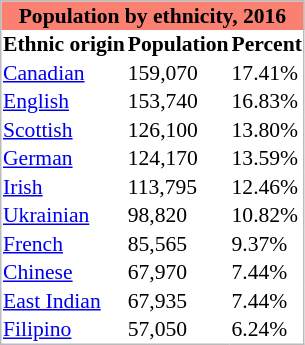<table cellpadding="1" style="align:left; margin:0 1em 1em 0; border:1px #bbb solid; border-collapse:collapse; font-size:90%;">
<tr style="text-align:center; background:salmon;">
<th colspan=3>Population by ethnicity, 2016</th>
</tr>
<tr>
<th>Ethnic origin</th>
<th>Population</th>
<th>Percent</th>
</tr>
<tr>
<td><a href='#'>Canadian</a></td>
<td>159,070</td>
<td>17.41%</td>
</tr>
<tr>
<td><a href='#'>English</a></td>
<td>153,740</td>
<td>16.83%</td>
</tr>
<tr>
<td><a href='#'>Scottish</a></td>
<td>126,100</td>
<td>13.80%</td>
</tr>
<tr>
<td><a href='#'>German</a></td>
<td>124,170</td>
<td>13.59%</td>
</tr>
<tr>
<td><a href='#'>Irish</a></td>
<td>113,795</td>
<td>12.46%</td>
</tr>
<tr>
<td><a href='#'>Ukrainian</a></td>
<td>98,820</td>
<td>10.82%</td>
</tr>
<tr>
<td><a href='#'>French</a></td>
<td>85,565</td>
<td>9.37%</td>
</tr>
<tr>
<td><a href='#'>Chinese</a></td>
<td>67,970</td>
<td>7.44%</td>
</tr>
<tr>
<td><a href='#'>East Indian</a></td>
<td>67,935</td>
<td>7.44%</td>
</tr>
<tr>
<td><a href='#'>Filipino</a></td>
<td>57,050</td>
<td>6.24%</td>
</tr>
</table>
